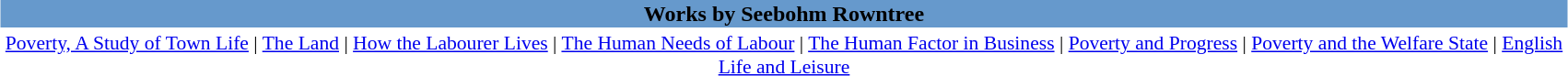<table align="center" class="toccolours" style="margin:0 auto;clear:both;text-align:center;width:90%;">
<tr>
<th bgcolor="#6699CC"><strong><span>Works by Seebohm Rowntree</span></strong></th>
</tr>
<tr>
<td style="font-size:90%;"><a href='#'>Poverty, A Study of Town Life</a> |  <a href='#'>The Land</a> | <a href='#'>How the Labourer Lives</a> | <a href='#'>The Human Needs of Labour</a> | <a href='#'>The Human Factor in Business</a> | <a href='#'>Poverty and Progress</a> | <a href='#'>Poverty and the Welfare State</a> | <a href='#'>English Life and Leisure</a></td>
</tr>
</table>
